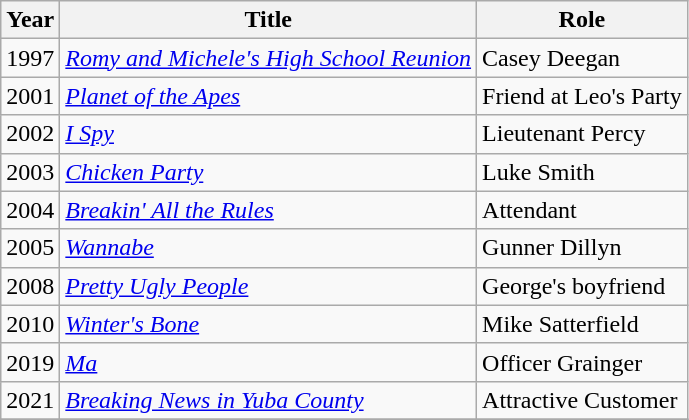<table class="wikitable">
<tr>
<th>Year</th>
<th>Title</th>
<th>Role</th>
</tr>
<tr>
<td>1997</td>
<td><em><a href='#'>Romy and Michele's High School Reunion</a></em></td>
<td>Casey Deegan</td>
</tr>
<tr>
<td>2001</td>
<td><em><a href='#'>Planet of the Apes</a></em></td>
<td>Friend at Leo's Party</td>
</tr>
<tr>
<td>2002</td>
<td><em><a href='#'>I Spy</a></em></td>
<td>Lieutenant Percy</td>
</tr>
<tr>
<td>2003</td>
<td><em><a href='#'>Chicken Party</a></em></td>
<td>Luke Smith</td>
</tr>
<tr>
<td>2004</td>
<td><em><a href='#'>Breakin' All the Rules</a></em></td>
<td>Attendant</td>
</tr>
<tr>
<td>2005</td>
<td><em><a href='#'>Wannabe</a></em></td>
<td>Gunner Dillyn</td>
</tr>
<tr>
<td>2008</td>
<td><em><a href='#'>Pretty Ugly People</a></em></td>
<td>George's boyfriend</td>
</tr>
<tr>
<td>2010</td>
<td><em><a href='#'>Winter's Bone</a></em></td>
<td>Mike Satterfield</td>
</tr>
<tr>
<td>2019</td>
<td><em><a href='#'>Ma</a></em></td>
<td>Officer Grainger</td>
</tr>
<tr>
<td>2021</td>
<td><em><a href='#'>Breaking News in Yuba County</a></em></td>
<td>Attractive Customer</td>
</tr>
<tr>
</tr>
</table>
